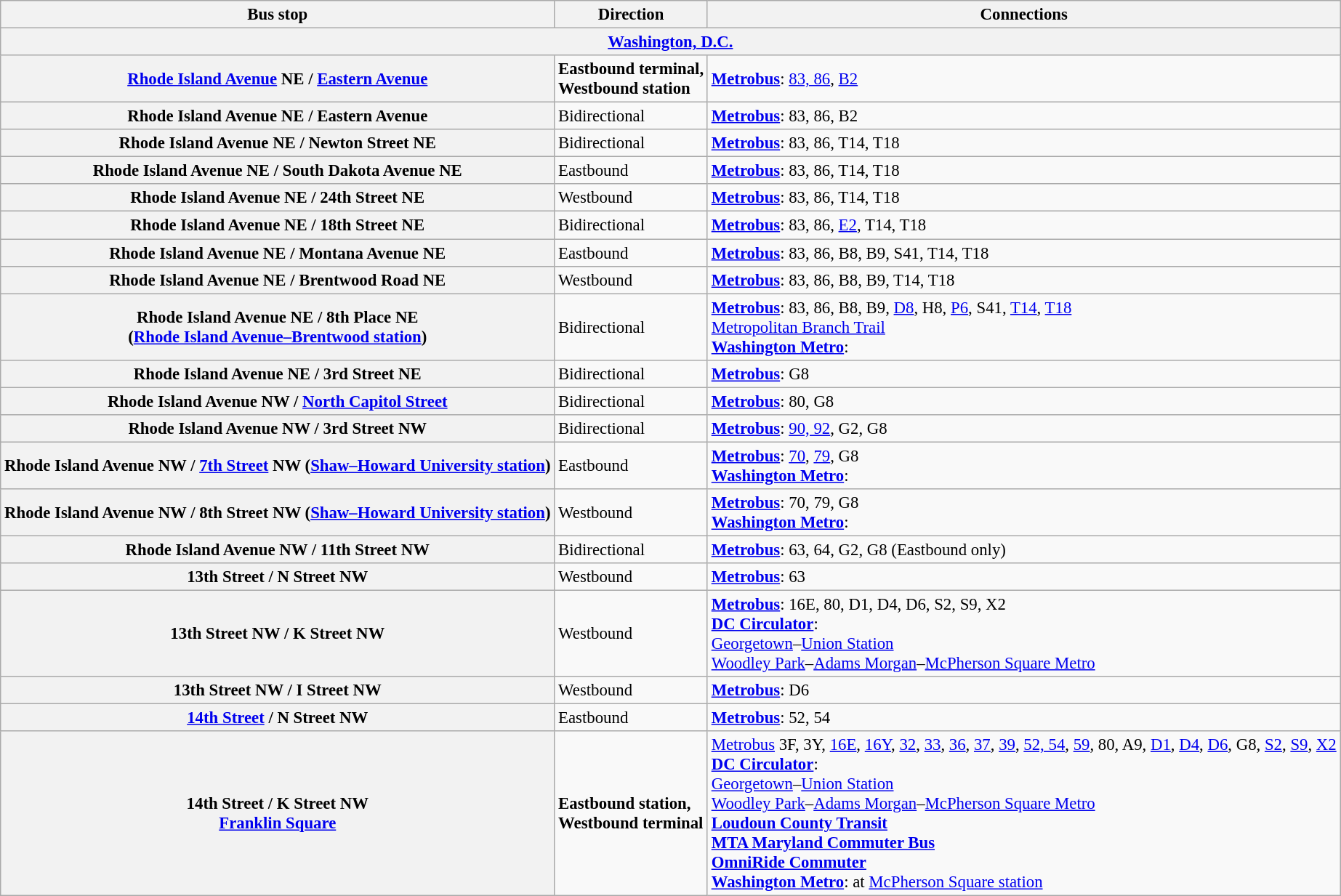<table class="wikitable collapsible collapsed" style="font-size: 95%;">
<tr>
<th>Bus stop</th>
<th>Direction</th>
<th>Connections</th>
</tr>
<tr>
<th colspan="3"><a href='#'>Washington, D.C.</a></th>
</tr>
<tr>
<th><a href='#'>Rhode Island Avenue</a> NE / <a href='#'>Eastern Avenue</a></th>
<td><strong>Eastbound terminal,<br>Westbound station</strong></td>
<td> <strong><a href='#'>Metrobus</a></strong>: <a href='#'>83, 86</a>, <a href='#'>B2</a></td>
</tr>
<tr>
<th>Rhode Island Avenue NE / Eastern Avenue</th>
<td>Bidirectional</td>
<td> <strong><a href='#'>Metrobus</a></strong>: 83, 86, B2</td>
</tr>
<tr>
<th>Rhode Island Avenue NE / Newton Street NE</th>
<td>Bidirectional</td>
<td> <strong><a href='#'>Metrobus</a></strong>: 83, 86, T14, T18</td>
</tr>
<tr>
<th>Rhode Island Avenue NE / South Dakota Avenue NE</th>
<td>Eastbound</td>
<td> <strong><a href='#'>Metrobus</a></strong>: 83, 86, T14, T18</td>
</tr>
<tr>
<th>Rhode Island Avenue NE / 24th Street NE</th>
<td>Westbound</td>
<td> <strong><a href='#'>Metrobus</a></strong>: 83, 86, T14, T18</td>
</tr>
<tr>
<th>Rhode Island Avenue NE / 18th Street NE</th>
<td>Bidirectional</td>
<td> <strong><a href='#'>Metrobus</a></strong>: 83, 86, <a href='#'>E2</a>, T14, T18</td>
</tr>
<tr>
<th>Rhode Island Avenue NE / Montana Avenue NE</th>
<td>Eastbound</td>
<td> <strong><a href='#'>Metrobus</a></strong>: 83, 86, B8, B9, S41, T14, T18</td>
</tr>
<tr>
<th>Rhode Island Avenue NE / Brentwood Road NE</th>
<td>Westbound</td>
<td> <strong><a href='#'>Metrobus</a></strong>: 83, 86, B8, B9, T14, T18</td>
</tr>
<tr>
<th>Rhode Island Avenue NE / 8th Place NE<br>(<a href='#'>Rhode Island Avenue–Brentwood station</a>)</th>
<td>Bidirectional</td>
<td> <strong><a href='#'>Metrobus</a></strong>: 83, 86, B8, B9, <a href='#'>D8</a>, H8, <a href='#'>P6</a>, S41, <a href='#'>T14</a>, <a href='#'>T18</a><br>  <a href='#'>Metropolitan Branch Trail</a><br>  <strong><a href='#'>Washington Metro</a></strong>: </td>
</tr>
<tr>
<th>Rhode Island Avenue NE / 3rd Street NE</th>
<td>Bidirectional</td>
<td> <strong><a href='#'>Metrobus</a></strong>: G8</td>
</tr>
<tr>
<th>Rhode Island Avenue NW / <a href='#'>North Capitol Street</a></th>
<td>Bidirectional</td>
<td> <strong><a href='#'>Metrobus</a></strong>: 80, G8</td>
</tr>
<tr>
<th>Rhode Island Avenue NW / 3rd Street NW</th>
<td>Bidirectional</td>
<td> <strong><a href='#'>Metrobus</a></strong>: <a href='#'>90, 92</a>, G2, G8</td>
</tr>
<tr>
<th>Rhode Island Avenue NW / <a href='#'>7th Street</a> NW (<a href='#'>Shaw–Howard University station</a>)</th>
<td>Eastbound</td>
<td> <strong><a href='#'>Metrobus</a></strong>: <a href='#'>70</a>, <a href='#'>79</a>, G8<br>  <strong><a href='#'>Washington Metro</a></strong>: </td>
</tr>
<tr>
<th>Rhode Island Avenue NW / 8th Street NW (<a href='#'>Shaw–Howard University station</a>)</th>
<td>Westbound</td>
<td> <strong><a href='#'>Metrobus</a></strong>: 70, 79, G8<br>  <strong><a href='#'>Washington Metro</a></strong>: </td>
</tr>
<tr>
<th>Rhode Island Avenue NW / 11th Street NW</th>
<td>Bidirectional</td>
<td> <strong><a href='#'>Metrobus</a></strong>: 63, 64, G2, G8 (Eastbound only)</td>
</tr>
<tr>
<th>13th Street / N Street NW</th>
<td>Westbound</td>
<td> <strong><a href='#'>Metrobus</a></strong>: 63</td>
</tr>
<tr>
<th>13th Street NW / K Street NW</th>
<td>Westbound</td>
<td> <strong><a href='#'>Metrobus</a></strong>: 16E, 80, D1, D4, D6, S2, S9, X2<br> <strong><a href='#'>DC Circulator</a></strong>:<br> <a href='#'>Georgetown</a>–<a href='#'>Union Station</a><br> <a href='#'>Woodley Park</a>–<a href='#'>Adams Morgan</a>–<a href='#'>McPherson Square Metro</a></td>
</tr>
<tr>
<th>13th Street NW / I Street NW</th>
<td>Westbound</td>
<td> <strong><a href='#'>Metrobus</a></strong>: D6</td>
</tr>
<tr>
<th><a href='#'>14th Street</a> / N Street NW</th>
<td>Eastbound</td>
<td> <strong><a href='#'>Metrobus</a></strong>: 52, 54</td>
</tr>
<tr>
<th>14th Street / K Street NW<br><a href='#'>Franklin Square</a></th>
<td><strong>Eastbound station,<br>Westbound terminal</strong></td>
<td> <a href='#'>Metrobus</a> 3F, 3Y, <a href='#'>16E</a>, <a href='#'>16Y</a>, <a href='#'>32</a>, <a href='#'>33</a>, <a href='#'>36</a>, <a href='#'>37</a>, <a href='#'>39</a>, <a href='#'>52, 54</a>, <a href='#'>59</a>, 80, A9, <a href='#'>D1</a>, <a href='#'>D4</a>, <a href='#'>D6</a>, G8, <a href='#'>S2</a>, <a href='#'>S9</a>, <a href='#'>X2</a><br> <strong><a href='#'>DC Circulator</a></strong>:<br> <a href='#'>Georgetown</a>–<a href='#'>Union Station</a><br> <a href='#'>Woodley Park</a>–<a href='#'>Adams Morgan</a>–<a href='#'>McPherson Square Metro</a><br><strong><a href='#'>Loudoun County Transit</a></strong><br><strong> <a href='#'>MTA Maryland Commuter Bus</a></strong><br><strong> <a href='#'>OmniRide Commuter</a></strong><br><strong> <a href='#'>Washington Metro</a></strong>:  at <a href='#'>McPherson Square station</a><br></td>
</tr>
</table>
